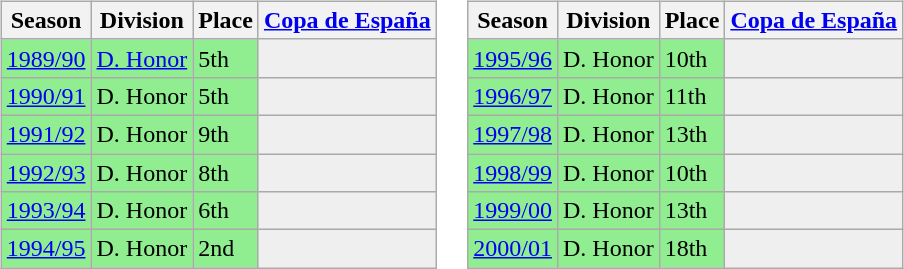<table>
<tr>
<td valign="top" width=0%><br><table class="wikitable">
<tr style="background:#f0f6fa;">
<th><strong>Season</strong></th>
<th><strong>Division</strong></th>
<th><strong>Place</strong></th>
<th><strong><a href='#'>Copa de España</a></strong></th>
</tr>
<tr>
<td style="background:#90EE90;"><a href='#'>1989/90</a></td>
<td style="background:#90EE90;"><a href='#'>D. Honor</a></td>
<td style="background:#90EE90;">5th</td>
<th style="background:#efefef;"></th>
</tr>
<tr>
<td style="background:#90EE90;"><a href='#'>1990/91</a></td>
<td style="background:#90EE90;">D. Honor</td>
<td style="background:#90EE90;">5th</td>
<th style="background:#efefef;"></th>
</tr>
<tr>
<td style="background:#90EE90;"><a href='#'>1991/92</a></td>
<td style="background:#90EE90;">D. Honor</td>
<td style="background:#90EE90;">9th</td>
<th style="background:#efefef;"></th>
</tr>
<tr>
<td style="background:#90EE90;"><a href='#'>1992/93</a></td>
<td style="background:#90EE90;">D. Honor</td>
<td style="background:#90EE90;">8th</td>
<th style="background:#efefef;"></th>
</tr>
<tr>
<td style="background:#90EE90;"><a href='#'>1993/94</a></td>
<td style="background:#90EE90;">D. Honor</td>
<td style="background:#90EE90;">6th</td>
<th style="background:#efefef;"></th>
</tr>
<tr>
<td style="background:#90EE90;"><a href='#'>1994/95</a></td>
<td style="background:#90EE90;">D. Honor</td>
<td style="background:#90EE90;">2nd</td>
<th style="background:#efefef;"></th>
</tr>
</table>
</td>
<td valign="top" width=0%><br><table class="wikitable">
<tr style="background:#f0f6fa;">
<th><strong>Season</strong></th>
<th><strong>Division</strong></th>
<th><strong>Place</strong></th>
<th><strong><a href='#'>Copa de España</a></strong></th>
</tr>
<tr>
<td style="background:#90EE90;"><a href='#'>1995/96</a></td>
<td style="background:#90EE90;">D. Honor</td>
<td style="background:#90EE90;">10th</td>
<th style="background:#efefef;"></th>
</tr>
<tr>
<td style="background:#90EE90;"><a href='#'>1996/97</a></td>
<td style="background:#90EE90;">D. Honor</td>
<td style="background:#90EE90;">11th</td>
<th style="background:#efefef;"></th>
</tr>
<tr>
<td style="background:#90EE90;"><a href='#'>1997/98</a></td>
<td style="background:#90EE90;">D. Honor</td>
<td style="background:#90EE90;">13th</td>
<th style="background:#efefef;"></th>
</tr>
<tr>
<td style="background:#90EE90;"><a href='#'>1998/99</a></td>
<td style="background:#90EE90;">D. Honor</td>
<td style="background:#90EE90;">10th</td>
<th style="background:#efefef;"></th>
</tr>
<tr>
<td style="background:#90EE90;"><a href='#'>1999/00</a></td>
<td style="background:#90EE90;">D. Honor</td>
<td style="background:#90EE90;">13th</td>
<th style="background:#efefef;"></th>
</tr>
<tr>
<td style="background:#90EE90;"><a href='#'>2000/01</a></td>
<td style="background:#90EE90;">D. Honor</td>
<td style="background:#90EE90;">18th</td>
<th style="background:#efefef;"></th>
</tr>
</table>
</td>
</tr>
</table>
